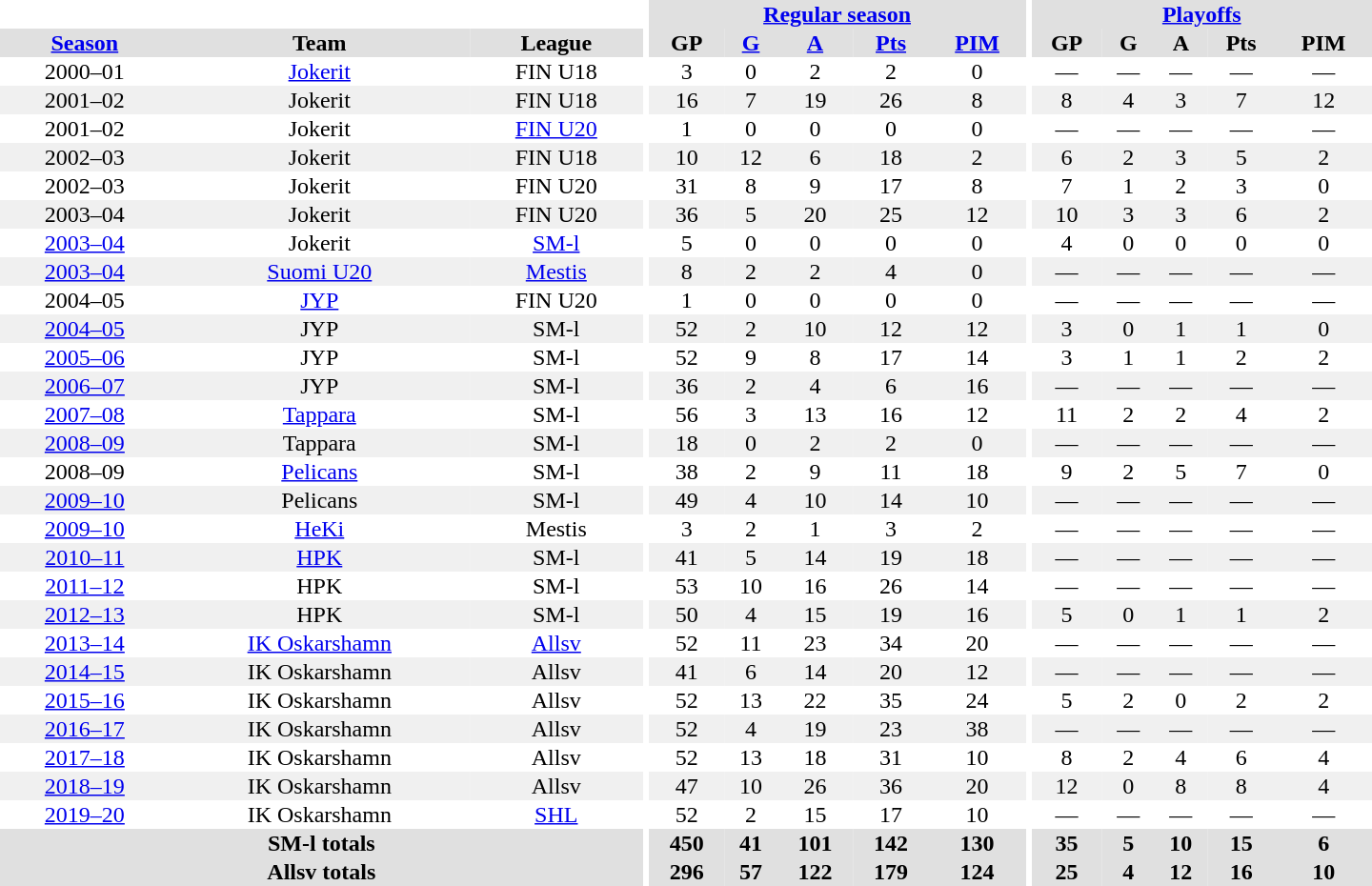<table border="0" cellpadding="1" cellspacing="0" style="text-align:center; width:60em">
<tr bgcolor="#e0e0e0">
<th colspan="3" bgcolor="#ffffff"></th>
<th rowspan="99" bgcolor="#ffffff"></th>
<th colspan="5"><a href='#'>Regular season</a></th>
<th rowspan="99" bgcolor="#ffffff"></th>
<th colspan="5"><a href='#'>Playoffs</a></th>
</tr>
<tr bgcolor="#e0e0e0">
<th><a href='#'>Season</a></th>
<th>Team</th>
<th>League</th>
<th>GP</th>
<th><a href='#'>G</a></th>
<th><a href='#'>A</a></th>
<th><a href='#'>Pts</a></th>
<th><a href='#'>PIM</a></th>
<th>GP</th>
<th>G</th>
<th>A</th>
<th>Pts</th>
<th>PIM</th>
</tr>
<tr>
<td>2000–01</td>
<td><a href='#'>Jokerit</a></td>
<td>FIN U18</td>
<td>3</td>
<td>0</td>
<td>2</td>
<td>2</td>
<td>0</td>
<td>—</td>
<td>—</td>
<td>—</td>
<td>—</td>
<td>—</td>
</tr>
<tr bgcolor="#f0f0f0">
<td>2001–02</td>
<td>Jokerit</td>
<td>FIN U18</td>
<td>16</td>
<td>7</td>
<td>19</td>
<td>26</td>
<td>8</td>
<td>8</td>
<td>4</td>
<td>3</td>
<td>7</td>
<td>12</td>
</tr>
<tr>
<td>2001–02</td>
<td>Jokerit</td>
<td><a href='#'>FIN U20</a></td>
<td>1</td>
<td>0</td>
<td>0</td>
<td>0</td>
<td>0</td>
<td>—</td>
<td>—</td>
<td>—</td>
<td>—</td>
<td>—</td>
</tr>
<tr bgcolor="#f0f0f0">
<td>2002–03</td>
<td>Jokerit</td>
<td>FIN U18</td>
<td>10</td>
<td>12</td>
<td>6</td>
<td>18</td>
<td>2</td>
<td>6</td>
<td>2</td>
<td>3</td>
<td>5</td>
<td>2</td>
</tr>
<tr>
<td>2002–03</td>
<td>Jokerit</td>
<td>FIN U20</td>
<td>31</td>
<td>8</td>
<td>9</td>
<td>17</td>
<td>8</td>
<td>7</td>
<td>1</td>
<td>2</td>
<td>3</td>
<td>0</td>
</tr>
<tr bgcolor="#f0f0f0">
<td>2003–04</td>
<td>Jokerit</td>
<td>FIN U20</td>
<td>36</td>
<td>5</td>
<td>20</td>
<td>25</td>
<td>12</td>
<td>10</td>
<td>3</td>
<td>3</td>
<td>6</td>
<td>2</td>
</tr>
<tr>
<td><a href='#'>2003–04</a></td>
<td>Jokerit</td>
<td><a href='#'>SM-l</a></td>
<td>5</td>
<td>0</td>
<td>0</td>
<td>0</td>
<td>0</td>
<td>4</td>
<td>0</td>
<td>0</td>
<td>0</td>
<td>0</td>
</tr>
<tr bgcolor="#f0f0f0">
<td><a href='#'>2003–04</a></td>
<td><a href='#'>Suomi U20</a></td>
<td><a href='#'>Mestis</a></td>
<td>8</td>
<td>2</td>
<td>2</td>
<td>4</td>
<td>0</td>
<td>—</td>
<td>—</td>
<td>—</td>
<td>—</td>
<td>—</td>
</tr>
<tr>
<td>2004–05</td>
<td><a href='#'>JYP</a></td>
<td>FIN U20</td>
<td>1</td>
<td>0</td>
<td>0</td>
<td>0</td>
<td>0</td>
<td>—</td>
<td>—</td>
<td>—</td>
<td>—</td>
<td>—</td>
</tr>
<tr bgcolor="#f0f0f0">
<td><a href='#'>2004–05</a></td>
<td>JYP</td>
<td>SM-l</td>
<td>52</td>
<td>2</td>
<td>10</td>
<td>12</td>
<td>12</td>
<td>3</td>
<td>0</td>
<td>1</td>
<td>1</td>
<td>0</td>
</tr>
<tr>
<td><a href='#'>2005–06</a></td>
<td>JYP</td>
<td>SM-l</td>
<td>52</td>
<td>9</td>
<td>8</td>
<td>17</td>
<td>14</td>
<td>3</td>
<td>1</td>
<td>1</td>
<td>2</td>
<td>2</td>
</tr>
<tr bgcolor="#f0f0f0">
<td><a href='#'>2006–07</a></td>
<td>JYP</td>
<td>SM-l</td>
<td>36</td>
<td>2</td>
<td>4</td>
<td>6</td>
<td>16</td>
<td>—</td>
<td>—</td>
<td>—</td>
<td>—</td>
<td>—</td>
</tr>
<tr>
<td><a href='#'>2007–08</a></td>
<td><a href='#'>Tappara</a></td>
<td>SM-l</td>
<td>56</td>
<td>3</td>
<td>13</td>
<td>16</td>
<td>12</td>
<td>11</td>
<td>2</td>
<td>2</td>
<td>4</td>
<td>2</td>
</tr>
<tr bgcolor="#f0f0f0">
<td><a href='#'>2008–09</a></td>
<td>Tappara</td>
<td>SM-l</td>
<td>18</td>
<td>0</td>
<td>2</td>
<td>2</td>
<td>0</td>
<td>—</td>
<td>—</td>
<td>—</td>
<td>—</td>
<td>—</td>
</tr>
<tr>
<td>2008–09</td>
<td><a href='#'>Pelicans</a></td>
<td>SM-l</td>
<td>38</td>
<td>2</td>
<td>9</td>
<td>11</td>
<td>18</td>
<td>9</td>
<td>2</td>
<td>5</td>
<td>7</td>
<td>0</td>
</tr>
<tr bgcolor="#f0f0f0">
<td><a href='#'>2009–10</a></td>
<td>Pelicans</td>
<td>SM-l</td>
<td>49</td>
<td>4</td>
<td>10</td>
<td>14</td>
<td>10</td>
<td>—</td>
<td>—</td>
<td>—</td>
<td>—</td>
<td>—</td>
</tr>
<tr>
<td><a href='#'>2009–10</a></td>
<td><a href='#'>HeKi</a></td>
<td>Mestis</td>
<td>3</td>
<td>2</td>
<td>1</td>
<td>3</td>
<td>2</td>
<td>—</td>
<td>—</td>
<td>—</td>
<td>—</td>
<td>—</td>
</tr>
<tr bgcolor="#f0f0f0">
<td><a href='#'>2010–11</a></td>
<td><a href='#'>HPK</a></td>
<td>SM-l</td>
<td>41</td>
<td>5</td>
<td>14</td>
<td>19</td>
<td>18</td>
<td>—</td>
<td>—</td>
<td>—</td>
<td>—</td>
<td>—</td>
</tr>
<tr>
<td><a href='#'>2011–12</a></td>
<td>HPK</td>
<td>SM-l</td>
<td>53</td>
<td>10</td>
<td>16</td>
<td>26</td>
<td>14</td>
<td>—</td>
<td>—</td>
<td>—</td>
<td>—</td>
<td>—</td>
</tr>
<tr bgcolor="#f0f0f0">
<td><a href='#'>2012–13</a></td>
<td>HPK</td>
<td>SM-l</td>
<td>50</td>
<td>4</td>
<td>15</td>
<td>19</td>
<td>16</td>
<td>5</td>
<td>0</td>
<td>1</td>
<td>1</td>
<td>2</td>
</tr>
<tr>
<td><a href='#'>2013–14</a></td>
<td><a href='#'>IK Oskarshamn</a></td>
<td><a href='#'>Allsv</a></td>
<td>52</td>
<td>11</td>
<td>23</td>
<td>34</td>
<td>20</td>
<td>—</td>
<td>—</td>
<td>—</td>
<td>—</td>
<td>—</td>
</tr>
<tr bgcolor="#f0f0f0">
<td><a href='#'>2014–15</a></td>
<td>IK Oskarshamn</td>
<td>Allsv</td>
<td>41</td>
<td>6</td>
<td>14</td>
<td>20</td>
<td>12</td>
<td>—</td>
<td>—</td>
<td>—</td>
<td>—</td>
<td>—</td>
</tr>
<tr>
<td><a href='#'>2015–16</a></td>
<td>IK Oskarshamn</td>
<td>Allsv</td>
<td>52</td>
<td>13</td>
<td>22</td>
<td>35</td>
<td>24</td>
<td>5</td>
<td>2</td>
<td>0</td>
<td>2</td>
<td>2</td>
</tr>
<tr bgcolor="#f0f0f0">
<td><a href='#'>2016–17</a></td>
<td>IK Oskarshamn</td>
<td>Allsv</td>
<td>52</td>
<td>4</td>
<td>19</td>
<td>23</td>
<td>38</td>
<td>—</td>
<td>—</td>
<td>—</td>
<td>—</td>
<td>—</td>
</tr>
<tr>
<td><a href='#'>2017–18</a></td>
<td>IK Oskarshamn</td>
<td>Allsv</td>
<td>52</td>
<td>13</td>
<td>18</td>
<td>31</td>
<td>10</td>
<td>8</td>
<td>2</td>
<td>4</td>
<td>6</td>
<td>4</td>
</tr>
<tr bgcolor="#f0f0f0">
<td><a href='#'>2018–19</a></td>
<td>IK Oskarshamn</td>
<td>Allsv</td>
<td>47</td>
<td>10</td>
<td>26</td>
<td>36</td>
<td>20</td>
<td>12</td>
<td>0</td>
<td>8</td>
<td>8</td>
<td>4</td>
</tr>
<tr>
<td><a href='#'>2019–20</a></td>
<td>IK Oskarshamn</td>
<td><a href='#'>SHL</a></td>
<td>52</td>
<td>2</td>
<td>15</td>
<td>17</td>
<td>10</td>
<td>—</td>
<td>—</td>
<td>—</td>
<td>—</td>
<td>—</td>
</tr>
<tr bgcolor="#e0e0e0">
<th colspan="3">SM-l totals</th>
<th>450</th>
<th>41</th>
<th>101</th>
<th>142</th>
<th>130</th>
<th>35</th>
<th>5</th>
<th>10</th>
<th>15</th>
<th>6</th>
</tr>
<tr bgcolor="#e0e0e0">
<th colspan="3">Allsv totals</th>
<th>296</th>
<th>57</th>
<th>122</th>
<th>179</th>
<th>124</th>
<th>25</th>
<th>4</th>
<th>12</th>
<th>16</th>
<th>10</th>
</tr>
</table>
